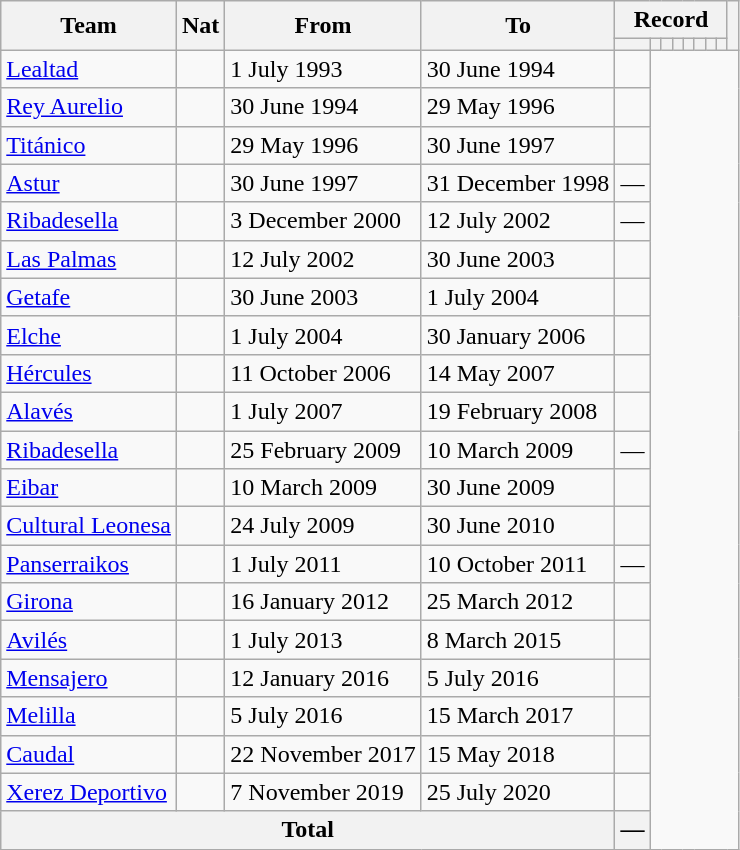<table class="wikitable" style="text-align: center">
<tr>
<th rowspan="2">Team</th>
<th rowspan="2">Nat</th>
<th rowspan="2">From</th>
<th rowspan="2">To</th>
<th colspan="8">Record</th>
<th rowspan=2></th>
</tr>
<tr>
<th></th>
<th></th>
<th></th>
<th></th>
<th></th>
<th></th>
<th></th>
<th></th>
</tr>
<tr>
<td align=left><a href='#'>Lealtad</a></td>
<td></td>
<td align=left>1 July 1993</td>
<td align=left>30 June 1994<br></td>
<td></td>
</tr>
<tr>
<td align=left><a href='#'>Rey Aurelio</a></td>
<td></td>
<td align=left>30 June 1994</td>
<td align=left>29 May 1996<br></td>
<td></td>
</tr>
<tr>
<td align=left><a href='#'>Titánico</a></td>
<td></td>
<td align=left>29 May 1996</td>
<td align=left>30 June 1997<br></td>
<td></td>
</tr>
<tr>
<td align=left><a href='#'>Astur</a></td>
<td></td>
<td align=left>30 June 1997</td>
<td align=left>31 December 1998<br></td>
<td>—</td>
</tr>
<tr>
<td align=left><a href='#'>Ribadesella</a></td>
<td></td>
<td align=left>3 December 2000</td>
<td align=left>12 July 2002<br></td>
<td>—</td>
</tr>
<tr>
<td align=left><a href='#'>Las Palmas</a></td>
<td></td>
<td align=left>12 July 2002</td>
<td align=left>30 June 2003<br></td>
<td></td>
</tr>
<tr>
<td align=left><a href='#'>Getafe</a></td>
<td></td>
<td align=left>30 June 2003</td>
<td align=left>1 July 2004<br></td>
<td></td>
</tr>
<tr>
<td align=left><a href='#'>Elche</a></td>
<td></td>
<td align=left>1 July 2004</td>
<td align=left>30 January 2006<br></td>
<td></td>
</tr>
<tr>
<td align=left><a href='#'>Hércules</a></td>
<td></td>
<td align=left>11 October 2006</td>
<td align=left>14 May 2007<br></td>
<td></td>
</tr>
<tr>
<td align=left><a href='#'>Alavés</a></td>
<td></td>
<td align=left>1 July 2007</td>
<td align=left>19 February 2008<br></td>
<td></td>
</tr>
<tr>
<td align=left><a href='#'>Ribadesella</a></td>
<td></td>
<td align=left>25 February 2009</td>
<td align=left>10 March 2009<br></td>
<td>—</td>
</tr>
<tr>
<td align=left><a href='#'>Eibar</a></td>
<td></td>
<td align=left>10 March 2009</td>
<td align=left>30 June 2009<br></td>
<td></td>
</tr>
<tr>
<td align=left><a href='#'>Cultural Leonesa</a></td>
<td></td>
<td align=left>24 July 2009</td>
<td align=left>30 June 2010<br></td>
<td></td>
</tr>
<tr>
<td align=left><a href='#'>Panserraikos</a></td>
<td></td>
<td align=left>1 July 2011</td>
<td align=left>10 October 2011<br></td>
<td>—</td>
</tr>
<tr>
<td align=left><a href='#'>Girona</a></td>
<td></td>
<td align=left>16 January 2012</td>
<td align=left>25 March 2012<br></td>
<td></td>
</tr>
<tr>
<td align=left><a href='#'>Avilés</a></td>
<td></td>
<td align=left>1 July 2013</td>
<td align=left>8 March 2015<br></td>
<td></td>
</tr>
<tr>
<td align=left><a href='#'>Mensajero</a></td>
<td></td>
<td align=left>12 January 2016</td>
<td align=left>5 July 2016<br></td>
<td></td>
</tr>
<tr>
<td align=left><a href='#'>Melilla</a></td>
<td></td>
<td align=left>5 July 2016</td>
<td align=left>15 March 2017<br></td>
<td></td>
</tr>
<tr>
<td align=left><a href='#'>Caudal</a></td>
<td></td>
<td align=left>22 November 2017</td>
<td align=left>15 May 2018<br></td>
<td></td>
</tr>
<tr>
<td align=left><a href='#'>Xerez Deportivo</a></td>
<td></td>
<td align=left>7 November 2019</td>
<td align=left>25 July 2020<br></td>
<td></td>
</tr>
<tr>
<th colspan="4">Total<br></th>
<th>—</th>
</tr>
</table>
